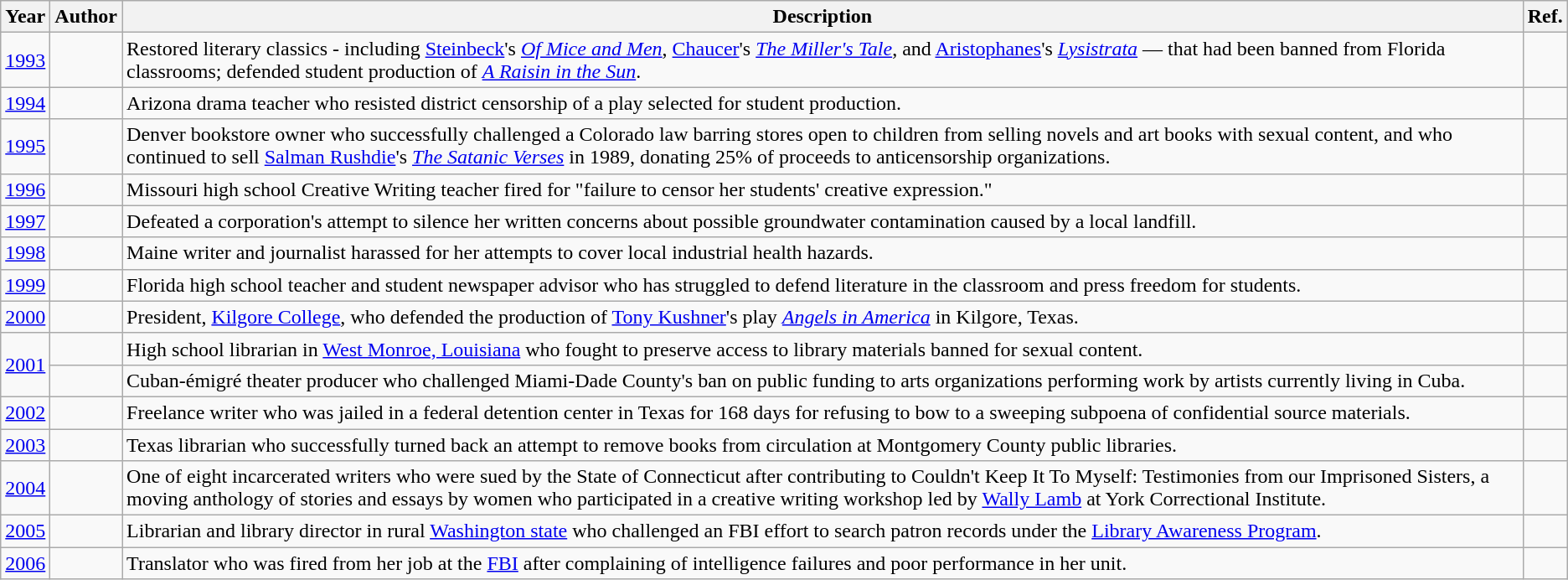<table class="wikitable sortable mw-collapsible">
<tr>
<th>Year</th>
<th>Author</th>
<th>Description</th>
<th>Ref.</th>
</tr>
<tr>
<td><a href='#'>1993</a></td>
<td></td>
<td>Restored literary classics - including <a href='#'>Steinbeck</a>'s <em><a href='#'>Of Mice and Men</a></em>, <a href='#'>Chaucer</a>'s <em><a href='#'>The Miller's Tale</a></em>, and <a href='#'>Aristophanes</a>'s <em><a href='#'>Lysistrata</a></em> — that had been banned from Florida classrooms; defended student production of <em><a href='#'>A Raisin in the Sun</a></em>.</td>
<td></td>
</tr>
<tr>
<td><a href='#'>1994</a></td>
<td></td>
<td>Arizona drama teacher who resisted district censorship of a play selected for student production.</td>
<td></td>
</tr>
<tr>
<td><a href='#'>1995</a></td>
<td></td>
<td>Denver bookstore owner who successfully challenged a Colorado law barring stores open to children from selling novels and art books with sexual content, and who continued to sell <a href='#'>Salman Rushdie</a>'s <em><a href='#'>The Satanic Verses</a></em> in 1989, donating 25% of proceeds to anticensorship organizations.</td>
<td></td>
</tr>
<tr>
<td><a href='#'>1996</a></td>
<td></td>
<td>Missouri high school Creative Writing teacher fired for "failure to censor her students' creative expression."</td>
<td></td>
</tr>
<tr>
<td><a href='#'>1997</a></td>
<td></td>
<td>Defeated a corporation's attempt to silence her written concerns about possible groundwater contamination caused by a local landfill.</td>
<td></td>
</tr>
<tr>
<td><a href='#'>1998</a></td>
<td></td>
<td>Maine writer and journalist harassed for her attempts to cover local industrial health hazards.</td>
<td></td>
</tr>
<tr>
<td><a href='#'>1999</a></td>
<td></td>
<td>Florida high school teacher and student newspaper advisor who has struggled to defend literature in the classroom and press freedom for students.</td>
<td></td>
</tr>
<tr>
<td><a href='#'>2000</a></td>
<td></td>
<td>President, <a href='#'>Kilgore College</a>, who defended the production of <a href='#'>Tony Kushner</a>'s play <em><a href='#'>Angels in America</a></em> in Kilgore, Texas.</td>
<td></td>
</tr>
<tr>
<td rowspan="2"><a href='#'>2001</a></td>
<td></td>
<td>High school librarian in <a href='#'>West Monroe, Louisiana</a> who fought to preserve access to library materials banned for sexual content.</td>
<td></td>
</tr>
<tr>
<td></td>
<td>Cuban-émigré theater producer who challenged Miami-Dade County's ban on public funding to arts organizations performing work by artists currently living in Cuba.</td>
<td></td>
</tr>
<tr>
<td><a href='#'>2002</a></td>
<td></td>
<td>Freelance writer who was jailed in a federal detention center in Texas for 168 days for refusing to bow to a sweeping subpoena of confidential source materials.</td>
<td></td>
</tr>
<tr>
<td><a href='#'>2003</a></td>
<td></td>
<td>Texas librarian who successfully turned back an attempt to remove books from circulation at Montgomery County public libraries.</td>
<td></td>
</tr>
<tr>
<td><a href='#'>2004</a></td>
<td></td>
<td>One of eight incarcerated writers who were sued by the State of Connecticut after contributing to Couldn't Keep It To Myself: Testimonies from our Imprisoned Sisters, a moving anthology of stories and essays by women who participated in a creative writing workshop led by <a href='#'>Wally Lamb</a> at York Correctional Institute.</td>
<td></td>
</tr>
<tr>
<td><a href='#'>2005</a></td>
<td></td>
<td>Librarian and library director in rural <a href='#'>Washington state</a> who challenged an FBI effort to search patron records under the <a href='#'>Library Awareness Program</a>.</td>
<td></td>
</tr>
<tr>
<td><a href='#'>2006</a></td>
<td></td>
<td>Translator who was fired from her job at the <a href='#'>FBI</a> after complaining of intelligence failures and poor performance in her unit.</td>
<td></td>
</tr>
</table>
